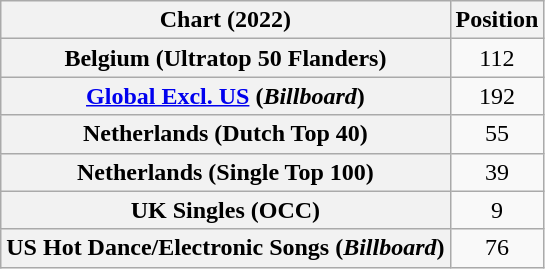<table class="wikitable sortable plainrowheaders" style="text-align:center">
<tr>
<th scope="col">Chart (2022)</th>
<th scope="col">Position</th>
</tr>
<tr>
<th scope="row">Belgium (Ultratop 50 Flanders)</th>
<td>112</td>
</tr>
<tr>
<th scope="row"><a href='#'>Global Excl. US</a> (<em>Billboard</em>)</th>
<td>192</td>
</tr>
<tr>
<th scope="row">Netherlands (Dutch Top 40)</th>
<td>55</td>
</tr>
<tr>
<th scope="row">Netherlands (Single Top 100)</th>
<td>39</td>
</tr>
<tr>
<th scope="row">UK Singles (OCC)</th>
<td>9</td>
</tr>
<tr>
<th scope="row">US Hot Dance/Electronic Songs (<em>Billboard</em>)</th>
<td>76</td>
</tr>
</table>
